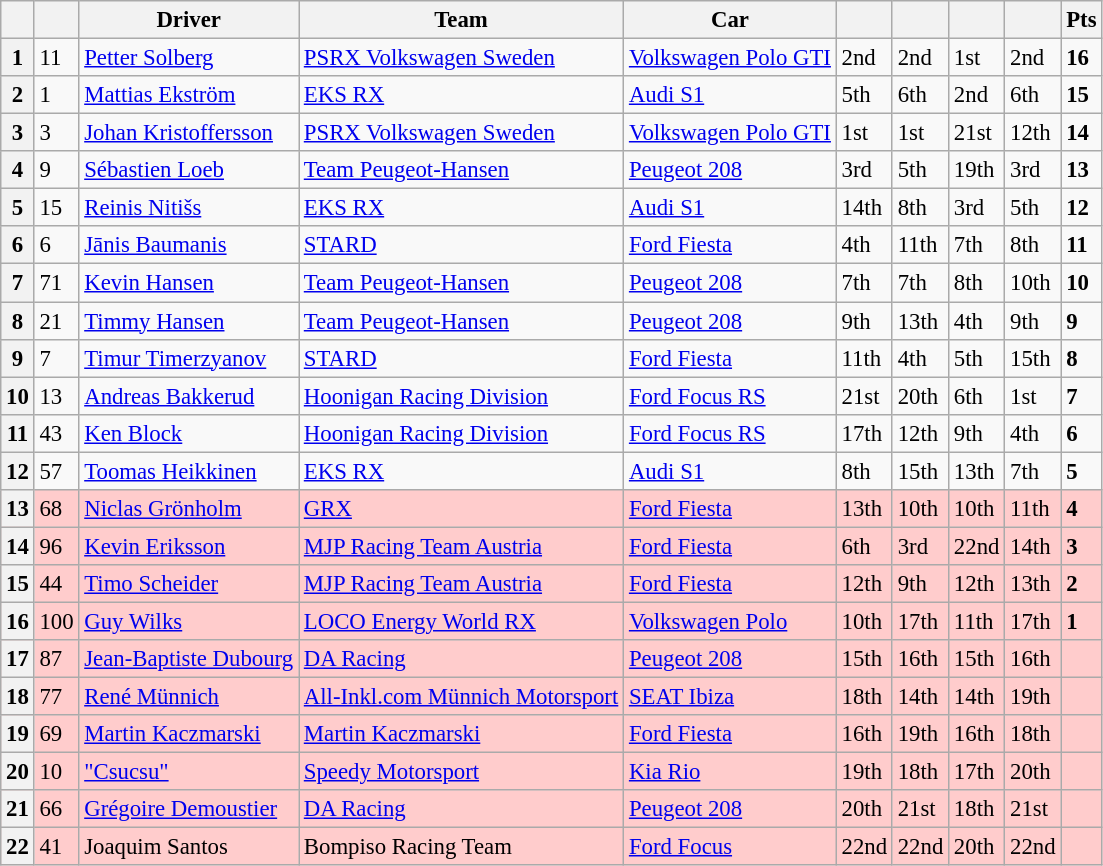<table class=wikitable style="font-size:95%">
<tr>
<th></th>
<th></th>
<th>Driver</th>
<th>Team</th>
<th>Car</th>
<th></th>
<th></th>
<th></th>
<th></th>
<th>Pts</th>
</tr>
<tr>
<th>1</th>
<td>11</td>
<td> <a href='#'>Petter Solberg</a></td>
<td><a href='#'>PSRX Volkswagen Sweden</a></td>
<td><a href='#'>Volkswagen Polo GTI</a></td>
<td>2nd</td>
<td>2nd</td>
<td>1st</td>
<td>2nd</td>
<td><strong>16</strong></td>
</tr>
<tr>
<th>2</th>
<td>1</td>
<td> <a href='#'>Mattias Ekström</a></td>
<td><a href='#'>EKS RX</a></td>
<td><a href='#'>Audi S1</a></td>
<td>5th</td>
<td>6th</td>
<td>2nd</td>
<td>6th</td>
<td><strong>15</strong></td>
</tr>
<tr>
<th>3</th>
<td>3</td>
<td> <a href='#'>Johan Kristoffersson</a></td>
<td><a href='#'>PSRX Volkswagen Sweden</a></td>
<td><a href='#'>Volkswagen Polo GTI</a></td>
<td>1st</td>
<td>1st</td>
<td>21st</td>
<td>12th</td>
<td><strong>14</strong></td>
</tr>
<tr>
<th>4</th>
<td>9</td>
<td> <a href='#'>Sébastien Loeb</a></td>
<td><a href='#'>Team Peugeot-Hansen</a></td>
<td><a href='#'>Peugeot 208</a></td>
<td>3rd</td>
<td>5th</td>
<td>19th</td>
<td>3rd</td>
<td><strong>13</strong></td>
</tr>
<tr>
<th>5</th>
<td>15</td>
<td> <a href='#'>Reinis Nitišs</a></td>
<td><a href='#'>EKS RX</a></td>
<td><a href='#'>Audi S1</a></td>
<td>14th</td>
<td>8th</td>
<td>3rd</td>
<td>5th</td>
<td><strong>12</strong></td>
</tr>
<tr>
<th>6</th>
<td>6</td>
<td> <a href='#'>Jānis Baumanis</a></td>
<td><a href='#'>STARD</a></td>
<td><a href='#'>Ford Fiesta</a></td>
<td>4th</td>
<td>11th</td>
<td>7th</td>
<td>8th</td>
<td><strong>11</strong></td>
</tr>
<tr>
<th>7</th>
<td>71</td>
<td> <a href='#'>Kevin Hansen</a></td>
<td><a href='#'>Team Peugeot-Hansen</a></td>
<td><a href='#'>Peugeot 208</a></td>
<td>7th</td>
<td>7th</td>
<td>8th</td>
<td>10th</td>
<td><strong>10</strong></td>
</tr>
<tr>
<th>8</th>
<td>21</td>
<td> <a href='#'>Timmy Hansen</a></td>
<td><a href='#'>Team Peugeot-Hansen</a></td>
<td><a href='#'>Peugeot 208</a></td>
<td>9th</td>
<td>13th</td>
<td>4th</td>
<td>9th</td>
<td><strong>9</strong></td>
</tr>
<tr>
<th>9</th>
<td>7</td>
<td> <a href='#'>Timur Timerzyanov</a></td>
<td><a href='#'>STARD</a></td>
<td><a href='#'>Ford Fiesta</a></td>
<td>11th</td>
<td>4th</td>
<td>5th</td>
<td>15th</td>
<td><strong>8</strong></td>
</tr>
<tr>
<th>10</th>
<td>13</td>
<td> <a href='#'>Andreas Bakkerud</a></td>
<td><a href='#'>Hoonigan Racing Division</a></td>
<td><a href='#'>Ford Focus RS</a></td>
<td>21st</td>
<td>20th</td>
<td>6th</td>
<td>1st</td>
<td><strong>7</strong></td>
</tr>
<tr>
<th>11</th>
<td>43</td>
<td> <a href='#'>Ken Block</a></td>
<td><a href='#'>Hoonigan Racing Division</a></td>
<td><a href='#'>Ford Focus RS</a></td>
<td>17th</td>
<td>12th</td>
<td>9th</td>
<td>4th</td>
<td><strong>6</strong></td>
</tr>
<tr>
<th>12</th>
<td>57</td>
<td> <a href='#'>Toomas Heikkinen</a></td>
<td><a href='#'>EKS RX</a></td>
<td><a href='#'>Audi S1</a></td>
<td>8th</td>
<td>15th</td>
<td>13th</td>
<td>7th</td>
<td><strong>5</strong></td>
</tr>
<tr style="background:#ffcccc;">
<th>13</th>
<td>68</td>
<td> <a href='#'>Niclas Grönholm</a></td>
<td><a href='#'>GRX</a></td>
<td><a href='#'>Ford Fiesta</a></td>
<td>13th</td>
<td>10th</td>
<td>10th</td>
<td>11th</td>
<td><strong>4</strong></td>
</tr>
<tr style="background:#ffcccc;">
<th>14</th>
<td>96</td>
<td> <a href='#'>Kevin Eriksson</a></td>
<td><a href='#'>MJP Racing Team Austria</a></td>
<td><a href='#'>Ford Fiesta</a></td>
<td>6th</td>
<td>3rd</td>
<td>22nd</td>
<td>14th</td>
<td><strong>3</strong></td>
</tr>
<tr style="background:#ffcccc;">
<th>15</th>
<td>44</td>
<td> <a href='#'>Timo Scheider</a></td>
<td><a href='#'>MJP Racing Team Austria</a></td>
<td><a href='#'>Ford Fiesta</a></td>
<td>12th</td>
<td>9th</td>
<td>12th</td>
<td>13th</td>
<td><strong>2</strong></td>
</tr>
<tr style="background:#ffcccc;">
<th>16</th>
<td>100</td>
<td> <a href='#'>Guy Wilks</a></td>
<td><a href='#'>LOCO Energy World RX</a></td>
<td><a href='#'>Volkswagen Polo</a></td>
<td>10th</td>
<td>17th</td>
<td>11th</td>
<td>17th</td>
<td><strong>1</strong></td>
</tr>
<tr style="background:#ffcccc;">
<th>17</th>
<td>87</td>
<td> <a href='#'>Jean-Baptiste Dubourg</a></td>
<td><a href='#'>DA Racing</a></td>
<td><a href='#'>Peugeot 208</a></td>
<td>15th</td>
<td>16th</td>
<td>15th</td>
<td>16th</td>
<td></td>
</tr>
<tr style="background:#ffcccc;">
<th>18</th>
<td>77</td>
<td> <a href='#'>René Münnich</a></td>
<td><a href='#'>All-Inkl.com Münnich Motorsport</a></td>
<td><a href='#'>SEAT Ibiza</a></td>
<td>18th</td>
<td>14th</td>
<td>14th</td>
<td>19th</td>
<td></td>
</tr>
<tr style="background:#ffcccc;">
<th>19</th>
<td>69</td>
<td> <a href='#'>Martin Kaczmarski</a></td>
<td><a href='#'>Martin Kaczmarski</a></td>
<td><a href='#'>Ford Fiesta</a></td>
<td>16th</td>
<td>19th</td>
<td>16th</td>
<td>18th</td>
<td></td>
</tr>
<tr style="background:#ffcccc;">
<th>20</th>
<td>10</td>
<td> <a href='#'>"Csucsu"</a></td>
<td><a href='#'>Speedy Motorsport</a></td>
<td><a href='#'>Kia Rio</a></td>
<td>19th</td>
<td>18th</td>
<td>17th</td>
<td>20th</td>
<td></td>
</tr>
<tr style="background:#ffcccc;">
<th>21</th>
<td>66</td>
<td> <a href='#'>Grégoire Demoustier</a></td>
<td><a href='#'>DA Racing</a></td>
<td><a href='#'>Peugeot 208</a></td>
<td>20th</td>
<td>21st</td>
<td>18th</td>
<td>21st</td>
<td></td>
</tr>
<tr style="background:#ffcccc;">
<th>22</th>
<td>41</td>
<td> Joaquim Santos</td>
<td>Bompiso Racing Team</td>
<td><a href='#'>Ford Focus</a></td>
<td>22nd</td>
<td>22nd</td>
<td>20th</td>
<td>22nd</td>
<td></td>
</tr>
</table>
